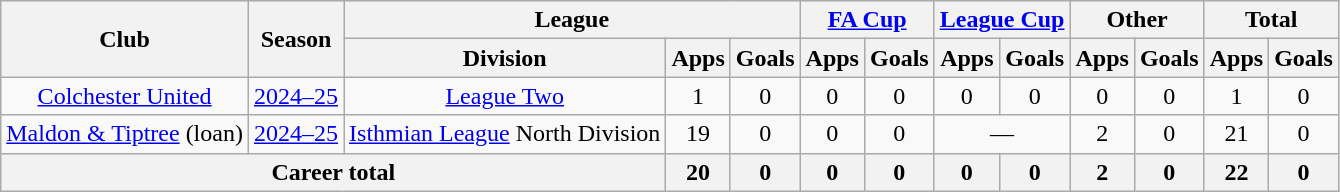<table class="wikitable" style="text-align: center">
<tr>
<th rowspan="2">Club</th>
<th rowspan="2">Season</th>
<th colspan="3">League</th>
<th colspan="2"><a href='#'>FA Cup</a></th>
<th colspan="2"><a href='#'>League Cup</a></th>
<th colspan="2">Other</th>
<th colspan="2">Total</th>
</tr>
<tr>
<th>Division</th>
<th>Apps</th>
<th>Goals</th>
<th>Apps</th>
<th>Goals</th>
<th>Apps</th>
<th>Goals</th>
<th>Apps</th>
<th>Goals</th>
<th>Apps</th>
<th>Goals</th>
</tr>
<tr>
<td><a href='#'>Colchester United</a></td>
<td><a href='#'>2024–25</a></td>
<td><a href='#'>League Two</a></td>
<td>1</td>
<td>0</td>
<td>0</td>
<td>0</td>
<td>0</td>
<td>0</td>
<td>0</td>
<td>0</td>
<td>1</td>
<td>0</td>
</tr>
<tr>
<td><a href='#'>Maldon & Tiptree</a> (loan)</td>
<td><a href='#'>2024–25</a></td>
<td><a href='#'>Isthmian League</a> North Division</td>
<td>19</td>
<td>0</td>
<td>0</td>
<td>0</td>
<td colspan="2">—</td>
<td>2</td>
<td>0</td>
<td>21</td>
<td>0</td>
</tr>
<tr>
<th colspan="3">Career total</th>
<th>20</th>
<th>0</th>
<th>0</th>
<th>0</th>
<th>0</th>
<th>0</th>
<th>2</th>
<th>0</th>
<th>22</th>
<th>0</th>
</tr>
</table>
